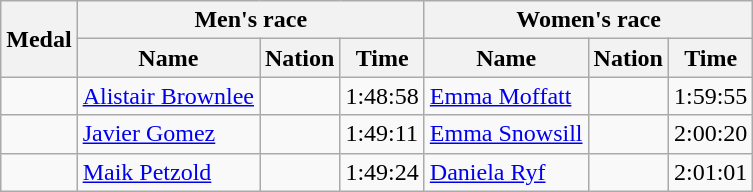<table class="wikitable">
<tr>
<th rowspan="2">Medal</th>
<th colspan="3">Men's race</th>
<th colspan="3">Women's race</th>
</tr>
<tr>
<th>Name</th>
<th>Nation</th>
<th>Time</th>
<th>Name</th>
<th>Nation</th>
<th>Time</th>
</tr>
<tr>
<td align="center"></td>
<td><a href='#'>Alistair Brownlee</a></td>
<td></td>
<td>1:48:58</td>
<td><a href='#'>Emma Moffatt</a></td>
<td></td>
<td>1:59:55</td>
</tr>
<tr>
<td align="center"></td>
<td><a href='#'>Javier Gomez</a></td>
<td></td>
<td>1:49:11</td>
<td><a href='#'>Emma Snowsill</a></td>
<td></td>
<td>2:00:20</td>
</tr>
<tr>
<td align="center"></td>
<td><a href='#'>Maik Petzold</a></td>
<td></td>
<td>1:49:24</td>
<td><a href='#'>Daniela Ryf</a></td>
<td></td>
<td>2:01:01</td>
</tr>
</table>
